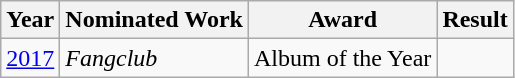<table class="wikitable">
<tr>
<th>Year</th>
<th>Nominated Work</th>
<th>Award</th>
<th>Result</th>
</tr>
<tr>
<td rowspan="2"><a href='#'>2017</a></td>
<td><em>Fangclub</em></td>
<td>Album of the Year</td>
<td></td>
</tr>
</table>
